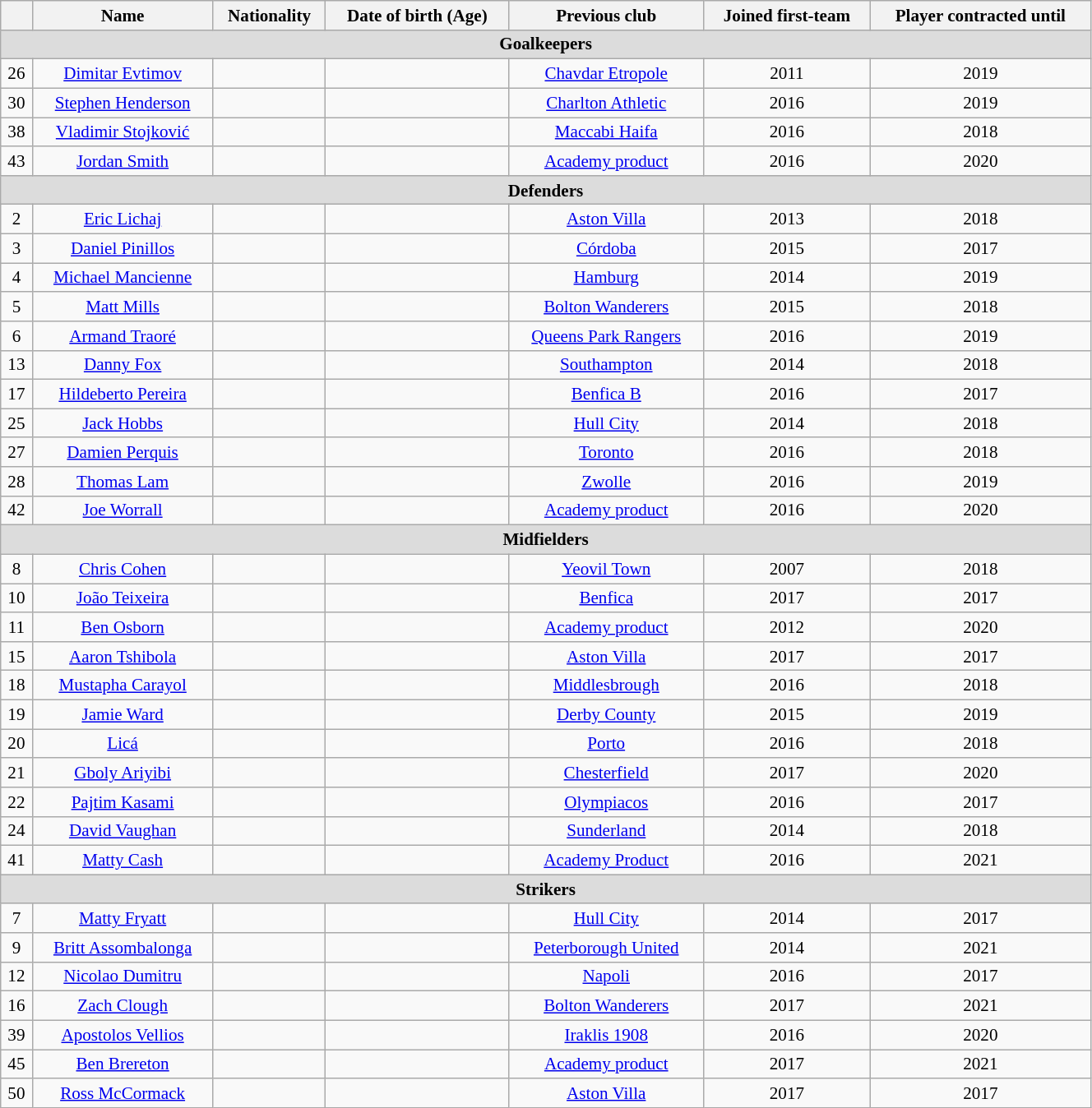<table class="wikitable" style="text-align:center; font-size:88%; width:70%;">
<tr>
<th text-align:center;></th>
<th text-align:center;>Name</th>
<th text-align:center;>Nationality</th>
<th text-align:center;>Date of birth (Age)</th>
<th text-align:center;>Previous club</th>
<th text-align:center;>Joined first-team</th>
<th text-align:center;>Player contracted until</th>
</tr>
<tr>
<th colspan="12" style="background:#dcdcdc; text-align:center;">Goalkeepers</th>
</tr>
<tr>
<td>26</td>
<td><a href='#'>Dimitar Evtimov</a></td>
<td></td>
<td></td>
<td><a href='#'>Chavdar Etropole</a></td>
<td>2011</td>
<td>2019</td>
</tr>
<tr>
<td>30</td>
<td><a href='#'>Stephen Henderson</a></td>
<td></td>
<td></td>
<td><a href='#'>Charlton Athletic</a></td>
<td>2016</td>
<td>2019</td>
</tr>
<tr>
<td>38</td>
<td><a href='#'>Vladimir Stojković</a></td>
<td></td>
<td></td>
<td><a href='#'>Maccabi Haifa</a></td>
<td>2016</td>
<td>2018</td>
</tr>
<tr>
<td>43</td>
<td><a href='#'>Jordan Smith</a></td>
<td></td>
<td></td>
<td><a href='#'>Academy product</a></td>
<td>2016</td>
<td>2020</td>
</tr>
<tr>
<th colspan="12" style="background:#dcdcdc; text-align:center;">Defenders</th>
</tr>
<tr>
<td>2</td>
<td><a href='#'>Eric Lichaj</a></td>
<td></td>
<td></td>
<td><a href='#'>Aston Villa</a></td>
<td>2013</td>
<td>2018</td>
</tr>
<tr>
<td>3</td>
<td><a href='#'>Daniel Pinillos</a></td>
<td></td>
<td></td>
<td><a href='#'>Córdoba</a></td>
<td>2015</td>
<td>2017</td>
</tr>
<tr>
<td>4</td>
<td><a href='#'>Michael Mancienne</a></td>
<td></td>
<td></td>
<td><a href='#'>Hamburg</a></td>
<td>2014</td>
<td>2019</td>
</tr>
<tr>
<td>5</td>
<td><a href='#'>Matt Mills</a></td>
<td></td>
<td></td>
<td><a href='#'>Bolton Wanderers</a></td>
<td>2015</td>
<td>2018</td>
</tr>
<tr>
<td>6</td>
<td><a href='#'>Armand Traoré</a></td>
<td></td>
<td></td>
<td><a href='#'>Queens Park Rangers</a></td>
<td>2016</td>
<td>2019</td>
</tr>
<tr>
<td>13</td>
<td><a href='#'>Danny Fox</a></td>
<td></td>
<td></td>
<td><a href='#'>Southampton</a></td>
<td>2014</td>
<td>2018</td>
</tr>
<tr>
<td>17</td>
<td><a href='#'>Hildeberto Pereira</a></td>
<td></td>
<td></td>
<td><a href='#'>Benfica B</a></td>
<td>2016</td>
<td>2017</td>
</tr>
<tr>
<td>25</td>
<td><a href='#'>Jack Hobbs</a></td>
<td></td>
<td></td>
<td><a href='#'>Hull City</a></td>
<td>2014</td>
<td>2018</td>
</tr>
<tr>
<td>27</td>
<td><a href='#'>Damien Perquis</a></td>
<td></td>
<td></td>
<td><a href='#'>Toronto</a></td>
<td>2016</td>
<td>2018</td>
</tr>
<tr>
<td>28</td>
<td><a href='#'>Thomas Lam</a></td>
<td></td>
<td></td>
<td><a href='#'>Zwolle</a></td>
<td>2016</td>
<td>2019</td>
</tr>
<tr>
<td>42</td>
<td><a href='#'>Joe Worrall</a></td>
<td></td>
<td></td>
<td><a href='#'>Academy product</a></td>
<td>2016</td>
<td>2020</td>
</tr>
<tr>
<th colspan="12" style="background:#dcdcdc; text-align:center;">Midfielders</th>
</tr>
<tr>
<td>8</td>
<td><a href='#'>Chris Cohen</a></td>
<td></td>
<td></td>
<td><a href='#'>Yeovil Town</a></td>
<td>2007</td>
<td>2018</td>
</tr>
<tr>
<td>10</td>
<td><a href='#'>João Teixeira</a></td>
<td></td>
<td></td>
<td><a href='#'>Benfica</a></td>
<td>2017</td>
<td>2017</td>
</tr>
<tr>
<td>11</td>
<td><a href='#'>Ben Osborn</a></td>
<td></td>
<td></td>
<td><a href='#'>Academy product</a></td>
<td>2012</td>
<td>2020</td>
</tr>
<tr>
<td>15</td>
<td><a href='#'>Aaron Tshibola</a></td>
<td></td>
<td></td>
<td><a href='#'>Aston Villa</a></td>
<td>2017</td>
<td>2017</td>
</tr>
<tr>
<td>18</td>
<td><a href='#'>Mustapha Carayol</a></td>
<td></td>
<td></td>
<td><a href='#'>Middlesbrough</a></td>
<td>2016</td>
<td>2018</td>
</tr>
<tr>
<td>19</td>
<td><a href='#'>Jamie Ward</a></td>
<td></td>
<td></td>
<td><a href='#'>Derby County</a></td>
<td>2015</td>
<td>2019</td>
</tr>
<tr>
<td>20</td>
<td><a href='#'>Licá</a></td>
<td></td>
<td></td>
<td><a href='#'>Porto</a></td>
<td>2016</td>
<td>2018</td>
</tr>
<tr>
<td>21</td>
<td><a href='#'>Gboly Ariyibi</a></td>
<td></td>
<td></td>
<td><a href='#'>Chesterfield</a></td>
<td>2017</td>
<td>2020</td>
</tr>
<tr>
<td>22</td>
<td><a href='#'>Pajtim Kasami</a></td>
<td></td>
<td></td>
<td><a href='#'>Olympiacos</a></td>
<td>2016</td>
<td>2017</td>
</tr>
<tr>
<td>24</td>
<td><a href='#'>David Vaughan</a></td>
<td></td>
<td></td>
<td><a href='#'>Sunderland</a></td>
<td>2014</td>
<td>2018</td>
</tr>
<tr>
<td>41</td>
<td><a href='#'>Matty Cash</a></td>
<td></td>
<td></td>
<td><a href='#'>Academy Product</a></td>
<td>2016</td>
<td>2021</td>
</tr>
<tr>
<th colspan="12" style="background:#dcdcdc; text-align:center;">Strikers</th>
</tr>
<tr>
<td>7</td>
<td><a href='#'>Matty Fryatt</a></td>
<td></td>
<td></td>
<td><a href='#'>Hull City</a></td>
<td>2014</td>
<td>2017</td>
</tr>
<tr>
<td>9</td>
<td><a href='#'>Britt Assombalonga</a></td>
<td></td>
<td></td>
<td><a href='#'>Peterborough United</a></td>
<td>2014</td>
<td>2021</td>
</tr>
<tr>
<td>12</td>
<td><a href='#'>Nicolao Dumitru</a></td>
<td></td>
<td></td>
<td><a href='#'>Napoli</a></td>
<td>2016</td>
<td>2017</td>
</tr>
<tr>
<td>16</td>
<td><a href='#'>Zach Clough</a></td>
<td></td>
<td></td>
<td><a href='#'>Bolton Wanderers</a></td>
<td>2017</td>
<td>2021</td>
</tr>
<tr>
<td>39</td>
<td><a href='#'>Apostolos Vellios</a></td>
<td></td>
<td></td>
<td><a href='#'>Iraklis 1908</a></td>
<td>2016</td>
<td>2020</td>
</tr>
<tr>
<td>45</td>
<td><a href='#'>Ben Brereton</a></td>
<td></td>
<td></td>
<td><a href='#'>Academy product</a></td>
<td>2017</td>
<td>2021</td>
</tr>
<tr>
<td>50</td>
<td><a href='#'>Ross McCormack</a></td>
<td></td>
<td></td>
<td><a href='#'>Aston Villa</a></td>
<td>2017</td>
<td>2017</td>
</tr>
</table>
